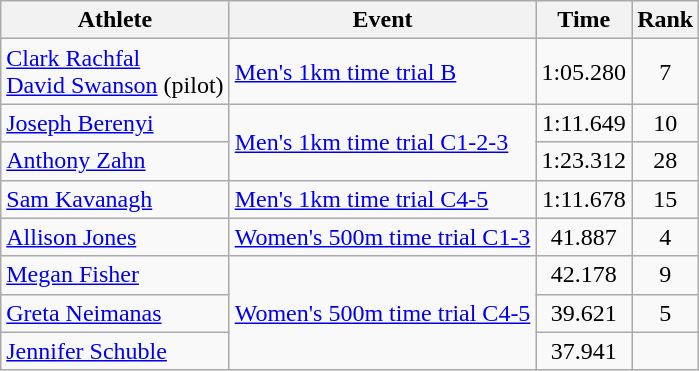<table class=wikitable>
<tr>
<th>Athlete</th>
<th>Event</th>
<th>Time</th>
<th>Rank</th>
</tr>
<tr>
<td><a href='#'>Clark Rachfal</a><br><a href='#'>David Swanson</a> (pilot)</td>
<td><a href='#'>Men's 1km time trial B</a></td>
<td style="text-align:center;">1:05.280</td>
<td style="text-align:center;">7</td>
</tr>
<tr>
<td><a href='#'>Joseph Berenyi</a></td>
<td rowspan="2"><a href='#'>Men's 1km time trial C1-2-3</a></td>
<td style="text-align:center;">1:11.649</td>
<td style="text-align:center;">10</td>
</tr>
<tr>
<td><a href='#'>Anthony Zahn</a></td>
<td style="text-align:center;">1:23.312</td>
<td style="text-align:center;">28</td>
</tr>
<tr>
<td><a href='#'>Sam Kavanagh</a></td>
<td><a href='#'>Men's 1km time trial C4-5</a></td>
<td style="text-align:center;">1:11.678</td>
<td style="text-align:center;">15</td>
</tr>
<tr>
<td><a href='#'>Allison Jones</a></td>
<td><a href='#'>Women's 500m time trial C1-3</a></td>
<td style="text-align:center;">41.887</td>
<td style="text-align:center;">4</td>
</tr>
<tr>
<td><a href='#'>Megan Fisher</a></td>
<td rowspan="3"><a href='#'>Women's 500m time trial C4-5</a></td>
<td style="text-align:center;">42.178</td>
<td style="text-align:center;">9</td>
</tr>
<tr>
<td><a href='#'>Greta Neimanas</a></td>
<td style="text-align:center;">39.621</td>
<td style="text-align:center;">5</td>
</tr>
<tr>
<td><a href='#'>Jennifer Schuble</a></td>
<td style="text-align:center;">37.941</td>
<td style="text-align:center;"></td>
</tr>
</table>
